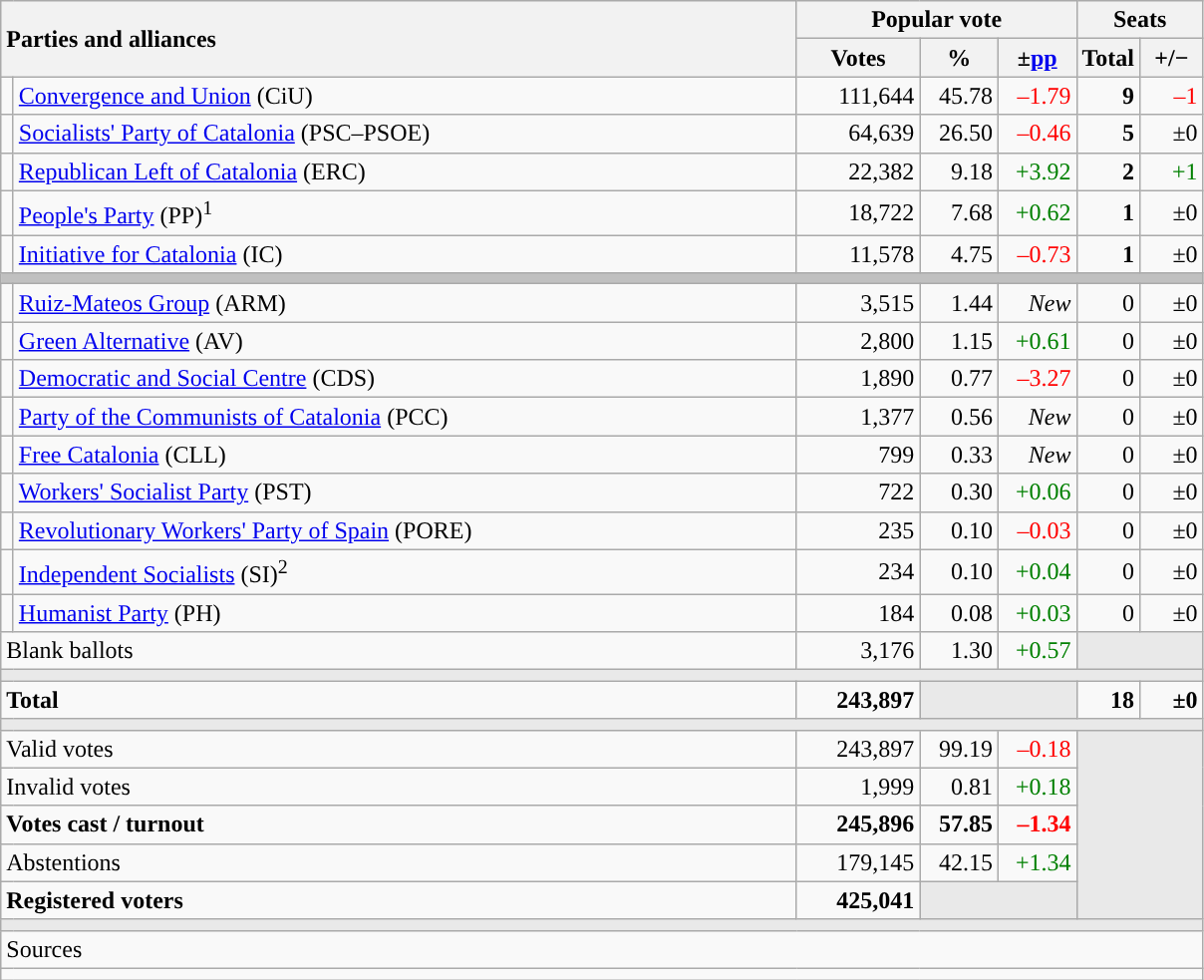<table class="wikitable" style="text-align:right;">
<tr>
<th style="text-align:left;" rowspan="2" colspan="2" width="525">Parties and alliances</th>
<th colspan="3">Popular vote</th>
<th colspan="2">Seats</th>
</tr>
<tr>
<th width="75">Votes</th>
<th width="45">%</th>
<th width="45">±<a href='#'>pp</a></th>
<th width="35">Total</th>
<th width="35">+/−</th>
</tr>
<tr>
<td width="1" style="color:inherit;background:"></td>
<td align="left"><a href='#'>Convergence and Union</a> (CiU)</td>
<td>111,644</td>
<td>45.78</td>
<td style="color:red;">–1.79</td>
<td><strong>9</strong></td>
<td style="color:red;">–1</td>
</tr>
<tr>
<td style="color:inherit;background:"></td>
<td align="left"><a href='#'>Socialists' Party of Catalonia</a> (PSC–PSOE)</td>
<td>64,639</td>
<td>26.50</td>
<td style="color:red;">–0.46</td>
<td><strong>5</strong></td>
<td>±0</td>
</tr>
<tr>
<td style="color:inherit;background:"></td>
<td align="left"><a href='#'>Republican Left of Catalonia</a> (ERC)</td>
<td>22,382</td>
<td>9.18</td>
<td style="color:green;">+3.92</td>
<td><strong>2</strong></td>
<td style="color:green;">+1</td>
</tr>
<tr>
<td style="color:inherit;background:"></td>
<td align="left"><a href='#'>People's Party</a> (PP)<sup>1</sup></td>
<td>18,722</td>
<td>7.68</td>
<td style="color:green;">+0.62</td>
<td><strong>1</strong></td>
<td>±0</td>
</tr>
<tr>
<td style="color:inherit;background:"></td>
<td align="left"><a href='#'>Initiative for Catalonia</a> (IC)</td>
<td>11,578</td>
<td>4.75</td>
<td style="color:red;">–0.73</td>
<td><strong>1</strong></td>
<td>±0</td>
</tr>
<tr>
<td colspan="7" bgcolor="#C0C0C0"></td>
</tr>
<tr>
<td style="color:inherit;background:"></td>
<td align="left"><a href='#'>Ruiz-Mateos Group</a> (ARM)</td>
<td>3,515</td>
<td>1.44</td>
<td><em>New</em></td>
<td>0</td>
<td>±0</td>
</tr>
<tr>
<td style="color:inherit;background:"></td>
<td align="left"><a href='#'>Green Alternative</a> (AV)</td>
<td>2,800</td>
<td>1.15</td>
<td style="color:green;">+0.61</td>
<td>0</td>
<td>±0</td>
</tr>
<tr>
<td style="color:inherit;background:"></td>
<td align="left"><a href='#'>Democratic and Social Centre</a> (CDS)</td>
<td>1,890</td>
<td>0.77</td>
<td style="color:red;">–3.27</td>
<td>0</td>
<td>±0</td>
</tr>
<tr>
<td style="color:inherit;background:"></td>
<td align="left"><a href='#'>Party of the Communists of Catalonia</a> (PCC)</td>
<td>1,377</td>
<td>0.56</td>
<td><em>New</em></td>
<td>0</td>
<td>±0</td>
</tr>
<tr>
<td style="color:inherit;background:"></td>
<td align="left"><a href='#'>Free Catalonia</a> (CLL)</td>
<td>799</td>
<td>0.33</td>
<td><em>New</em></td>
<td>0</td>
<td>±0</td>
</tr>
<tr>
<td style="color:inherit;background:"></td>
<td align="left"><a href='#'>Workers' Socialist Party</a> (PST)</td>
<td>722</td>
<td>0.30</td>
<td style="color:green;">+0.06</td>
<td>0</td>
<td>±0</td>
</tr>
<tr>
<td style="color:inherit;background:"></td>
<td align="left"><a href='#'>Revolutionary Workers' Party of Spain</a> (PORE)</td>
<td>235</td>
<td>0.10</td>
<td style="color:red;">–0.03</td>
<td>0</td>
<td>±0</td>
</tr>
<tr>
<td style="color:inherit;background:"></td>
<td align="left"><a href='#'>Independent Socialists</a> (SI)<sup>2</sup></td>
<td>234</td>
<td>0.10</td>
<td style="color:green;">+0.04</td>
<td>0</td>
<td>±0</td>
</tr>
<tr>
<td style="color:inherit;background:"></td>
<td align="left"><a href='#'>Humanist Party</a> (PH)</td>
<td>184</td>
<td>0.08</td>
<td style="color:green;">+0.03</td>
<td>0</td>
<td>±0</td>
</tr>
<tr>
<td align="left" colspan="2">Blank ballots</td>
<td>3,176</td>
<td>1.30</td>
<td style="color:green;">+0.57</td>
<td bgcolor="#E9E9E9" colspan="2"></td>
</tr>
<tr>
<td colspan="7" bgcolor="#E9E9E9"></td>
</tr>
<tr style="font-weight:bold;">
<td align="left" colspan="2">Total</td>
<td>243,897</td>
<td bgcolor="#E9E9E9" colspan="2"></td>
<td>18</td>
<td>±0</td>
</tr>
<tr>
<td colspan="7" bgcolor="#E9E9E9"></td>
</tr>
<tr>
<td align="left" colspan="2">Valid votes</td>
<td>243,897</td>
<td>99.19</td>
<td style="color:red;">–0.18</td>
<td bgcolor="#E9E9E9" colspan="2" rowspan="5"></td>
</tr>
<tr>
<td align="left" colspan="2">Invalid votes</td>
<td>1,999</td>
<td>0.81</td>
<td style="color:green;">+0.18</td>
</tr>
<tr style="font-weight:bold;">
<td align="left" colspan="2">Votes cast / turnout</td>
<td>245,896</td>
<td>57.85</td>
<td style="color:red;">–1.34</td>
</tr>
<tr>
<td align="left" colspan="2">Abstentions</td>
<td>179,145</td>
<td>42.15</td>
<td style="color:green;">+1.34</td>
</tr>
<tr style="font-weight:bold;">
<td align="left" colspan="2">Registered voters</td>
<td>425,041</td>
<td bgcolor="#E9E9E9" colspan="2"></td>
</tr>
<tr>
<td colspan="7" bgcolor="#E9E9E9"></td>
</tr>
<tr>
<td align="left" colspan="7">Sources</td>
</tr>
<tr>
<td colspan="7" style="text-align:left; max-width:790px;"></td>
</tr>
</table>
